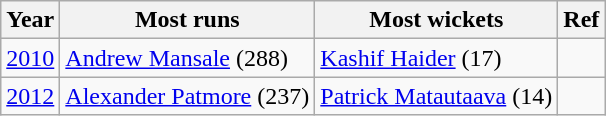<table class="wikitable">
<tr>
<th>Year</th>
<th>Most runs</th>
<th>Most wickets</th>
<th>Ref</th>
</tr>
<tr>
<td><a href='#'>2010</a></td>
<td> <a href='#'>Andrew Mansale</a> (288)</td>
<td> <a href='#'>Kashif Haider</a> (17)</td>
<td></td>
</tr>
<tr>
<td><a href='#'>2012</a></td>
<td> <a href='#'>Alexander Patmore</a> (237)</td>
<td> <a href='#'>Patrick Matautaava</a> (14)</td>
<td></td>
</tr>
</table>
